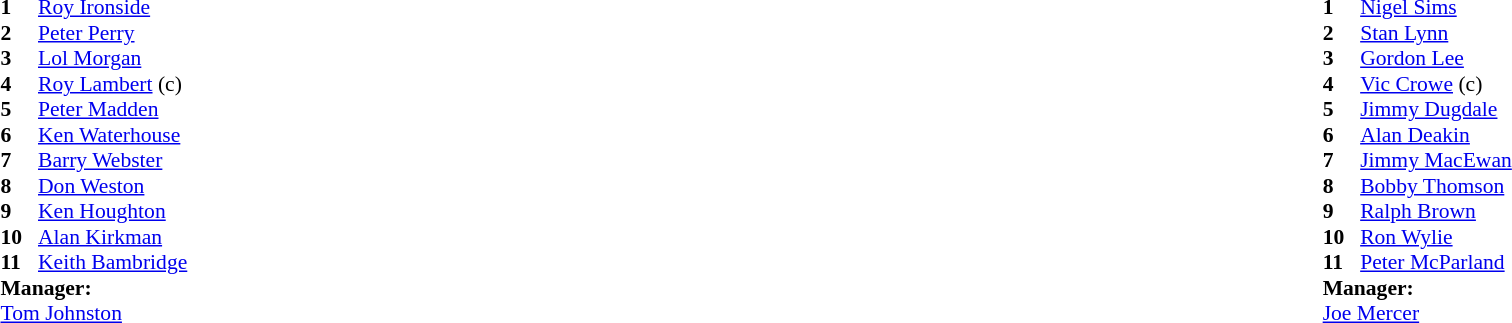<table width="100%">
<tr>
<td valign="top" width="50%"><br><table style="font-size: 90%" cellspacing="0" cellpadding="0">
<tr>
<td colspan="4"></td>
</tr>
<tr>
<th width="25"></th>
<th></th>
</tr>
<tr>
<td><strong>1</strong></td>
<td> <a href='#'>Roy Ironside</a></td>
</tr>
<tr>
<td><strong>2</strong></td>
<td> <a href='#'>Peter Perry</a></td>
</tr>
<tr>
<td><strong>3</strong></td>
<td> <a href='#'>Lol Morgan</a></td>
</tr>
<tr>
<td><strong>4</strong></td>
<td> <a href='#'>Roy Lambert</a> (c)</td>
</tr>
<tr>
<td><strong>5</strong></td>
<td> <a href='#'>Peter Madden</a></td>
</tr>
<tr>
<td><strong>6</strong></td>
<td> <a href='#'>Ken Waterhouse</a></td>
</tr>
<tr>
<td><strong>7</strong></td>
<td> <a href='#'>Barry Webster</a></td>
</tr>
<tr>
<td><strong>8</strong></td>
<td> <a href='#'>Don Weston</a></td>
</tr>
<tr>
<td><strong>9</strong></td>
<td> <a href='#'>Ken Houghton</a></td>
</tr>
<tr>
<td><strong>10</strong></td>
<td> <a href='#'>Alan Kirkman</a></td>
</tr>
<tr>
<td><strong>11</strong></td>
<td> <a href='#'>Keith Bambridge</a></td>
</tr>
<tr>
<td colspan=4><strong>Manager:</strong></td>
</tr>
<tr>
<td colspan="4"> <a href='#'>Tom Johnston</a></td>
</tr>
</table>
</td>
<td valign="top" width="50%"><br><table style="font-size: 90%" cellspacing="0" cellpadding="0" align=center>
<tr>
<td colspan="4"></td>
</tr>
<tr>
<th width="25"></th>
<th></th>
</tr>
<tr>
<td><strong>1</strong></td>
<td> <a href='#'>Nigel Sims</a></td>
</tr>
<tr>
<td><strong>2</strong></td>
<td> <a href='#'>Stan Lynn</a></td>
</tr>
<tr>
<td><strong>3</strong></td>
<td> <a href='#'>Gordon Lee</a></td>
</tr>
<tr>
<td><strong>4</strong></td>
<td> <a href='#'>Vic Crowe</a> (c)</td>
</tr>
<tr>
<td><strong>5</strong></td>
<td> <a href='#'>Jimmy Dugdale</a></td>
</tr>
<tr>
<td><strong>6</strong></td>
<td> <a href='#'>Alan Deakin</a></td>
</tr>
<tr>
<td><strong>7</strong></td>
<td> <a href='#'>Jimmy MacEwan</a></td>
</tr>
<tr>
<td><strong>8</strong></td>
<td> <a href='#'>Bobby Thomson</a></td>
</tr>
<tr>
<td><strong>9</strong></td>
<td> <a href='#'>Ralph Brown</a></td>
</tr>
<tr>
<td><strong>10</strong></td>
<td> <a href='#'>Ron Wylie</a></td>
</tr>
<tr>
<td><strong>11</strong></td>
<td> <a href='#'>Peter McParland</a></td>
</tr>
<tr>
<td colspan=4><strong>Manager:</strong></td>
</tr>
<tr>
<td colspan="4"> <a href='#'>Joe Mercer</a></td>
</tr>
</table>
</td>
</tr>
</table>
